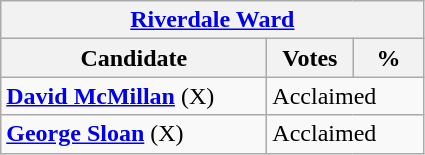<table class="wikitable">
<tr>
<th colspan="3"><a href='#'>Riverdale Ward</a></th>
</tr>
<tr>
<th style="width: 170px">Candidate</th>
<th style="width: 50px">Votes</th>
<th style="width: 40px">%</th>
</tr>
<tr>
<td><strong><a href='#'>David McMillan</a></strong> (X)</td>
<td colspan="2">Acclaimed</td>
</tr>
<tr>
<td><strong><a href='#'>George Sloan</a></strong> (X)</td>
<td colspan="2">Acclaimed</td>
</tr>
</table>
